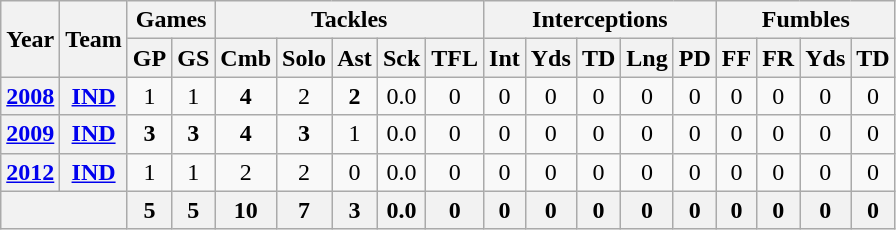<table class="wikitable" style="text-align:center">
<tr>
<th rowspan="2">Year</th>
<th rowspan="2">Team</th>
<th colspan="2">Games</th>
<th colspan="5">Tackles</th>
<th colspan="5">Interceptions</th>
<th colspan="4">Fumbles</th>
</tr>
<tr>
<th>GP</th>
<th>GS</th>
<th>Cmb</th>
<th>Solo</th>
<th>Ast</th>
<th>Sck</th>
<th>TFL</th>
<th>Int</th>
<th>Yds</th>
<th>TD</th>
<th>Lng</th>
<th>PD</th>
<th>FF</th>
<th>FR</th>
<th>Yds</th>
<th>TD</th>
</tr>
<tr>
<th><a href='#'>2008</a></th>
<th><a href='#'>IND</a></th>
<td>1</td>
<td>1</td>
<td><strong>4</strong></td>
<td>2</td>
<td><strong>2</strong></td>
<td>0.0</td>
<td>0</td>
<td>0</td>
<td>0</td>
<td>0</td>
<td>0</td>
<td>0</td>
<td>0</td>
<td>0</td>
<td>0</td>
<td>0</td>
</tr>
<tr>
<th><a href='#'>2009</a></th>
<th><a href='#'>IND</a></th>
<td><strong>3</strong></td>
<td><strong>3</strong></td>
<td><strong>4</strong></td>
<td><strong>3</strong></td>
<td>1</td>
<td>0.0</td>
<td>0</td>
<td>0</td>
<td>0</td>
<td>0</td>
<td>0</td>
<td>0</td>
<td>0</td>
<td>0</td>
<td>0</td>
<td>0</td>
</tr>
<tr>
<th><a href='#'>2012</a></th>
<th><a href='#'>IND</a></th>
<td>1</td>
<td>1</td>
<td>2</td>
<td>2</td>
<td>0</td>
<td>0.0</td>
<td>0</td>
<td>0</td>
<td>0</td>
<td>0</td>
<td>0</td>
<td>0</td>
<td>0</td>
<td>0</td>
<td>0</td>
<td>0</td>
</tr>
<tr>
<th colspan="2"></th>
<th>5</th>
<th>5</th>
<th>10</th>
<th>7</th>
<th>3</th>
<th>0.0</th>
<th>0</th>
<th>0</th>
<th>0</th>
<th>0</th>
<th>0</th>
<th>0</th>
<th>0</th>
<th>0</th>
<th>0</th>
<th>0</th>
</tr>
</table>
